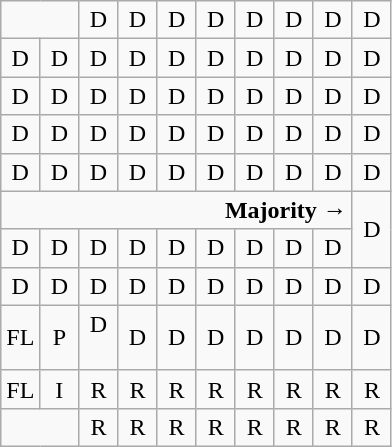<table class="wikitable" style="text-align:center">
<tr>
<td colspan=2></td>
<td>D</td>
<td>D</td>
<td>D</td>
<td>D</td>
<td>D</td>
<td>D</td>
<td>D</td>
<td>D</td>
</tr>
<tr>
<td width=10% >D</td>
<td width=10% >D</td>
<td width=10% >D</td>
<td width=10% >D</td>
<td width=10% >D</td>
<td width=10% >D</td>
<td width=10% >D</td>
<td width=10% >D</td>
<td width=10% >D</td>
<td width=10% >D</td>
</tr>
<tr>
<td>D</td>
<td>D</td>
<td>D</td>
<td>D</td>
<td>D</td>
<td>D</td>
<td>D</td>
<td>D</td>
<td>D</td>
<td>D</td>
</tr>
<tr>
<td>D</td>
<td>D</td>
<td>D</td>
<td>D</td>
<td>D</td>
<td>D</td>
<td>D</td>
<td>D</td>
<td>D</td>
<td>D</td>
</tr>
<tr>
<td>D</td>
<td>D</td>
<td>D</td>
<td>D</td>
<td>D</td>
<td>D</td>
<td>D</td>
<td>D</td>
<td>D</td>
<td>D</td>
</tr>
<tr>
<td colspan=9 align=right><strong>Majority →</strong></td>
<td rowspan=2 >D</td>
</tr>
<tr>
<td>D</td>
<td>D</td>
<td>D</td>
<td>D</td>
<td>D</td>
<td>D</td>
<td>D</td>
<td>D</td>
<td>D</td>
</tr>
<tr>
<td>D</td>
<td>D</td>
<td>D</td>
<td>D</td>
<td>D</td>
<td>D</td>
<td>D</td>
<td>D</td>
<td>D</td>
<td>D</td>
</tr>
<tr>
<td>FL</td>
<td>P</td>
<td>D<br><br></td>
<td>D</td>
<td>D</td>
<td>D</td>
<td>D</td>
<td>D</td>
<td>D</td>
<td>D</td>
</tr>
<tr>
<td>FL</td>
<td>I</td>
<td>R</td>
<td>R</td>
<td>R</td>
<td>R</td>
<td>R</td>
<td>R</td>
<td>R</td>
<td>R</td>
</tr>
<tr>
<td colspan=2></td>
<td>R</td>
<td>R</td>
<td>R</td>
<td>R</td>
<td>R</td>
<td>R</td>
<td>R</td>
<td>R</td>
</tr>
</table>
